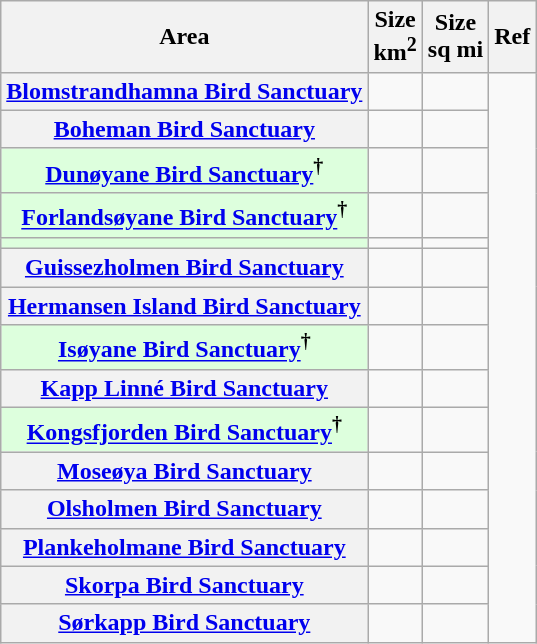<table class="wikitable plainrowheaders sortable">
<tr>
<th scope=col>Area</th>
<th scope=col>Size<br>km<sup>2</sup></th>
<th scope=col>Size<br>sq mi</th>
<th scope=col class=unsortable>Ref</th>
</tr>
<tr>
<th scope=row><a href='#'>Blomstrandhamna Bird Sanctuary</a></th>
<td></td>
<td align=center></td>
</tr>
<tr>
<th scope=row><a href='#'>Boheman Bird Sanctuary</a></th>
<td></td>
<td align=center></td>
</tr>
<tr>
<th scope=row style="background-color:#DDFFDD"><a href='#'>Dunøyane Bird Sanctuary</a><sup>†</sup></th>
<td></td>
<td align=center></td>
</tr>
<tr>
<th scope=row style="background-color:#DDFFDD"><a href='#'>Forlandsøyane Bird Sanctuary</a><sup>†</sup></th>
<td></td>
<td align=center></td>
</tr>
<tr>
<th scope=row style="background-color:#DDFFDD"></th>
<td></td>
<td align=center></td>
</tr>
<tr>
<th scope=row><a href='#'>Guissezholmen Bird Sanctuary</a></th>
<td></td>
<td align=center></td>
</tr>
<tr>
<th scope=row><a href='#'>Hermansen Island Bird Sanctuary</a></th>
<td></td>
<td align=center></td>
</tr>
<tr>
<th scope=row style="background-color:#DDFFDD"><a href='#'>Isøyane Bird Sanctuary</a><sup>†</sup></th>
<td></td>
<td align=center></td>
</tr>
<tr>
<th scope=row><a href='#'>Kapp Linné Bird Sanctuary</a></th>
<td></td>
<td align=center></td>
</tr>
<tr>
<th scope=row style="background-color:#DDFFDD"><a href='#'>Kongsfjorden Bird Sanctuary</a><sup>†</sup></th>
<td></td>
<td align=center></td>
</tr>
<tr>
<th scope=row><a href='#'>Moseøya Bird Sanctuary</a></th>
<td></td>
<td></td>
</tr>
<tr>
<th scope=row><a href='#'>Olsholmen Bird Sanctuary</a></th>
<td></td>
<td align=center></td>
</tr>
<tr>
<th scope=row><a href='#'>Plankeholmane Bird Sanctuary</a></th>
<td></td>
<td align=center></td>
</tr>
<tr>
<th scope=row><a href='#'>Skorpa Bird Sanctuary</a></th>
<td></td>
<td align=center></td>
</tr>
<tr>
<th scope=row><a href='#'>Sørkapp Bird Sanctuary</a></th>
<td></td>
<td align=center></td>
</tr>
</table>
